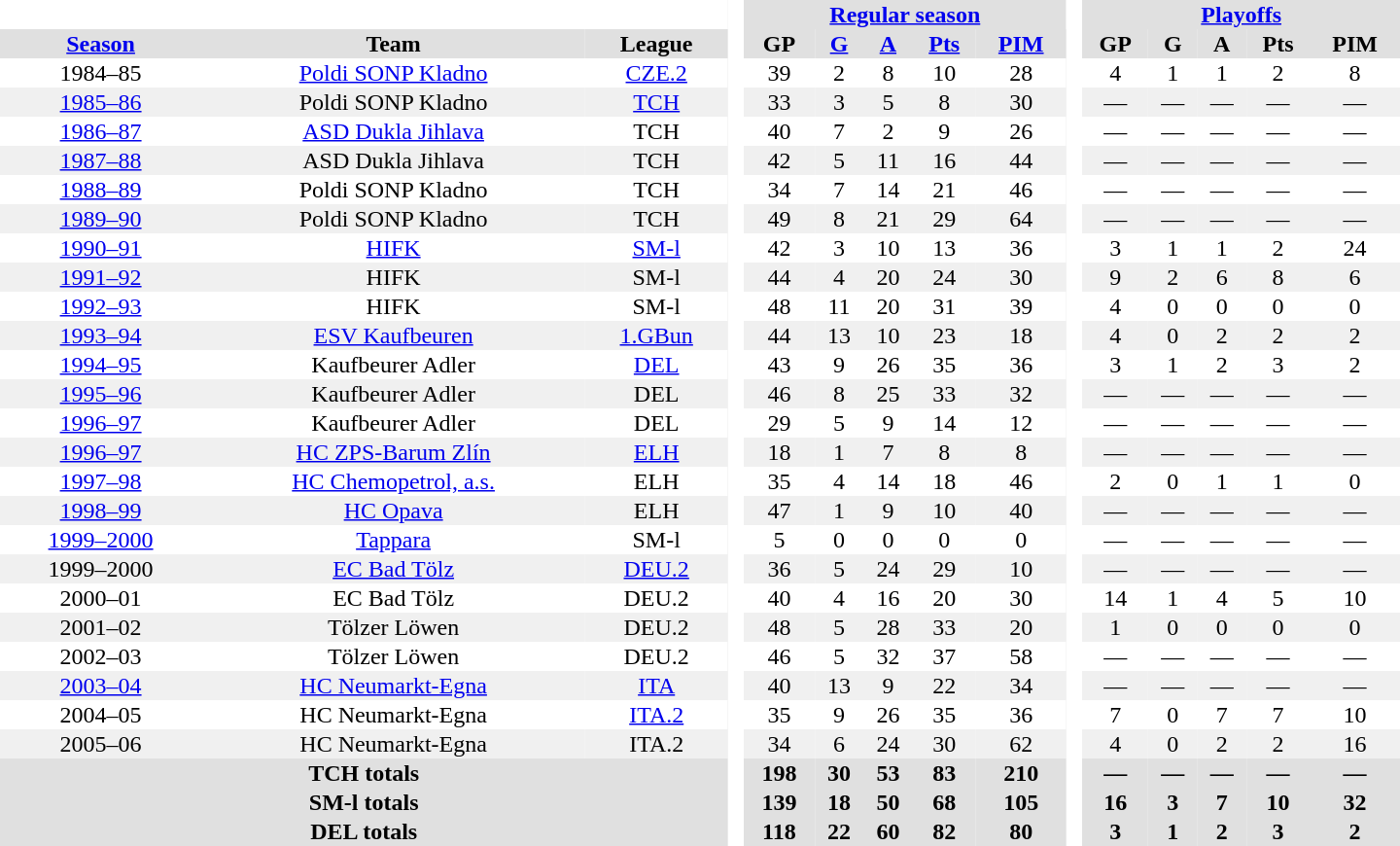<table border="0" cellpadding="1" cellspacing="0" style="text-align:center; width:60em">
<tr bgcolor="#e0e0e0">
<th colspan="3" bgcolor="#ffffff"> </th>
<th rowspan="99" bgcolor="#ffffff"> </th>
<th colspan="5"><a href='#'>Regular season</a></th>
<th rowspan="99" bgcolor="#ffffff"> </th>
<th colspan="5"><a href='#'>Playoffs</a></th>
</tr>
<tr bgcolor="#e0e0e0">
<th><a href='#'>Season</a></th>
<th>Team</th>
<th>League</th>
<th>GP</th>
<th><a href='#'>G</a></th>
<th><a href='#'>A</a></th>
<th><a href='#'>Pts</a></th>
<th><a href='#'>PIM</a></th>
<th>GP</th>
<th>G</th>
<th>A</th>
<th>Pts</th>
<th>PIM</th>
</tr>
<tr>
<td>1984–85</td>
<td><a href='#'>Poldi SONP Kladno</a></td>
<td><a href='#'>CZE.2</a></td>
<td>39</td>
<td>2</td>
<td>8</td>
<td>10</td>
<td>28</td>
<td>4</td>
<td>1</td>
<td>1</td>
<td>2</td>
<td>8</td>
</tr>
<tr bgcolor="#f0f0f0">
<td><a href='#'>1985–86</a></td>
<td>Poldi SONP Kladno</td>
<td><a href='#'>TCH</a></td>
<td>33</td>
<td>3</td>
<td>5</td>
<td>8</td>
<td>30</td>
<td>—</td>
<td>—</td>
<td>—</td>
<td>—</td>
<td>—</td>
</tr>
<tr>
<td><a href='#'>1986–87</a></td>
<td><a href='#'>ASD Dukla Jihlava</a></td>
<td>TCH</td>
<td>40</td>
<td>7</td>
<td>2</td>
<td>9</td>
<td>26</td>
<td>—</td>
<td>—</td>
<td>—</td>
<td>—</td>
<td>—</td>
</tr>
<tr bgcolor="#f0f0f0">
<td><a href='#'>1987–88</a></td>
<td>ASD Dukla Jihlava</td>
<td>TCH</td>
<td>42</td>
<td>5</td>
<td>11</td>
<td>16</td>
<td>44</td>
<td>—</td>
<td>—</td>
<td>—</td>
<td>—</td>
<td>—</td>
</tr>
<tr>
<td><a href='#'>1988–89</a></td>
<td>Poldi SONP Kladno</td>
<td>TCH</td>
<td>34</td>
<td>7</td>
<td>14</td>
<td>21</td>
<td>46</td>
<td>—</td>
<td>—</td>
<td>—</td>
<td>—</td>
<td>—</td>
</tr>
<tr bgcolor="#f0f0f0">
<td><a href='#'>1989–90</a></td>
<td>Poldi SONP Kladno</td>
<td>TCH</td>
<td>49</td>
<td>8</td>
<td>21</td>
<td>29</td>
<td>64</td>
<td>—</td>
<td>—</td>
<td>—</td>
<td>—</td>
<td>—</td>
</tr>
<tr>
<td><a href='#'>1990–91</a></td>
<td><a href='#'>HIFK</a></td>
<td><a href='#'>SM-l</a></td>
<td>42</td>
<td>3</td>
<td>10</td>
<td>13</td>
<td>36</td>
<td>3</td>
<td>1</td>
<td>1</td>
<td>2</td>
<td>24</td>
</tr>
<tr bgcolor="#f0f0f0">
<td><a href='#'>1991–92</a></td>
<td>HIFK</td>
<td>SM-l</td>
<td>44</td>
<td>4</td>
<td>20</td>
<td>24</td>
<td>30</td>
<td>9</td>
<td>2</td>
<td>6</td>
<td>8</td>
<td>6</td>
</tr>
<tr>
<td><a href='#'>1992–93</a></td>
<td>HIFK</td>
<td>SM-l</td>
<td>48</td>
<td>11</td>
<td>20</td>
<td>31</td>
<td>39</td>
<td>4</td>
<td>0</td>
<td>0</td>
<td>0</td>
<td>0</td>
</tr>
<tr bgcolor="#f0f0f0">
<td><a href='#'>1993–94</a></td>
<td><a href='#'>ESV Kaufbeuren</a></td>
<td><a href='#'>1.GBun</a></td>
<td>44</td>
<td>13</td>
<td>10</td>
<td>23</td>
<td>18</td>
<td>4</td>
<td>0</td>
<td>2</td>
<td>2</td>
<td>2</td>
</tr>
<tr>
<td><a href='#'>1994–95</a></td>
<td>Kaufbeurer Adler</td>
<td><a href='#'>DEL</a></td>
<td>43</td>
<td>9</td>
<td>26</td>
<td>35</td>
<td>36</td>
<td>3</td>
<td>1</td>
<td>2</td>
<td>3</td>
<td>2</td>
</tr>
<tr bgcolor="#f0f0f0">
<td><a href='#'>1995–96</a></td>
<td>Kaufbeurer Adler</td>
<td>DEL</td>
<td>46</td>
<td>8</td>
<td>25</td>
<td>33</td>
<td>32</td>
<td>—</td>
<td>—</td>
<td>—</td>
<td>—</td>
<td>—</td>
</tr>
<tr>
<td><a href='#'>1996–97</a></td>
<td>Kaufbeurer Adler</td>
<td>DEL</td>
<td>29</td>
<td>5</td>
<td>9</td>
<td>14</td>
<td>12</td>
<td>—</td>
<td>—</td>
<td>—</td>
<td>—</td>
<td>—</td>
</tr>
<tr bgcolor="#f0f0f0">
<td><a href='#'>1996–97</a></td>
<td><a href='#'>HC ZPS-Barum Zlín</a></td>
<td><a href='#'>ELH</a></td>
<td>18</td>
<td>1</td>
<td>7</td>
<td>8</td>
<td>8</td>
<td>—</td>
<td>—</td>
<td>—</td>
<td>—</td>
<td>—</td>
</tr>
<tr>
<td><a href='#'>1997–98</a></td>
<td><a href='#'>HC Chemopetrol, a.s.</a></td>
<td>ELH</td>
<td>35</td>
<td>4</td>
<td>14</td>
<td>18</td>
<td>46</td>
<td>2</td>
<td>0</td>
<td>1</td>
<td>1</td>
<td>0</td>
</tr>
<tr bgcolor="#f0f0f0">
<td><a href='#'>1998–99</a></td>
<td><a href='#'>HC Opava</a></td>
<td>ELH</td>
<td>47</td>
<td>1</td>
<td>9</td>
<td>10</td>
<td>40</td>
<td>—</td>
<td>—</td>
<td>—</td>
<td>—</td>
<td>—</td>
</tr>
<tr>
<td><a href='#'>1999–2000</a></td>
<td><a href='#'>Tappara</a></td>
<td>SM-l</td>
<td>5</td>
<td>0</td>
<td>0</td>
<td>0</td>
<td>0</td>
<td>—</td>
<td>—</td>
<td>—</td>
<td>—</td>
<td>—</td>
</tr>
<tr bgcolor="#f0f0f0">
<td>1999–2000</td>
<td><a href='#'>EC Bad Tölz</a></td>
<td><a href='#'>DEU.2</a></td>
<td>36</td>
<td>5</td>
<td>24</td>
<td>29</td>
<td>10</td>
<td>—</td>
<td>—</td>
<td>—</td>
<td>—</td>
<td>—</td>
</tr>
<tr>
<td>2000–01</td>
<td>EC Bad Tölz</td>
<td>DEU.2</td>
<td>40</td>
<td>4</td>
<td>16</td>
<td>20</td>
<td>30</td>
<td>14</td>
<td>1</td>
<td>4</td>
<td>5</td>
<td>10</td>
</tr>
<tr bgcolor="#f0f0f0">
<td>2001–02</td>
<td>Tölzer Löwen</td>
<td>DEU.2</td>
<td>48</td>
<td>5</td>
<td>28</td>
<td>33</td>
<td>20</td>
<td>1</td>
<td>0</td>
<td>0</td>
<td>0</td>
<td>0</td>
</tr>
<tr>
<td>2002–03</td>
<td>Tölzer Löwen</td>
<td>DEU.2</td>
<td>46</td>
<td>5</td>
<td>32</td>
<td>37</td>
<td>58</td>
<td>—</td>
<td>—</td>
<td>—</td>
<td>—</td>
<td>—</td>
</tr>
<tr bgcolor="#f0f0f0">
<td><a href='#'>2003–04</a></td>
<td><a href='#'>HC Neumarkt-Egna</a></td>
<td><a href='#'>ITA</a></td>
<td>40</td>
<td>13</td>
<td>9</td>
<td>22</td>
<td>34</td>
<td>—</td>
<td>—</td>
<td>—</td>
<td>—</td>
<td>—</td>
</tr>
<tr>
<td>2004–05</td>
<td>HC Neumarkt-Egna</td>
<td><a href='#'>ITA.2</a></td>
<td>35</td>
<td>9</td>
<td>26</td>
<td>35</td>
<td>36</td>
<td>7</td>
<td>0</td>
<td>7</td>
<td>7</td>
<td>10</td>
</tr>
<tr bgcolor="#f0f0f0">
<td>2005–06</td>
<td>HC Neumarkt-Egna</td>
<td>ITA.2</td>
<td>34</td>
<td>6</td>
<td>24</td>
<td>30</td>
<td>62</td>
<td>4</td>
<td>0</td>
<td>2</td>
<td>2</td>
<td>16</td>
</tr>
<tr bgcolor="#e0e0e0">
<th colspan="3">TCH totals</th>
<th>198</th>
<th>30</th>
<th>53</th>
<th>83</th>
<th>210</th>
<th>—</th>
<th>—</th>
<th>—</th>
<th>—</th>
<th>—</th>
</tr>
<tr bgcolor="#e0e0e0">
<th colspan="3">SM-l totals</th>
<th>139</th>
<th>18</th>
<th>50</th>
<th>68</th>
<th>105</th>
<th>16</th>
<th>3</th>
<th>7</th>
<th>10</th>
<th>32</th>
</tr>
<tr bgcolor="#e0e0e0">
<th colspan="3">DEL totals</th>
<th>118</th>
<th>22</th>
<th>60</th>
<th>82</th>
<th>80</th>
<th>3</th>
<th>1</th>
<th>2</th>
<th>3</th>
<th>2</th>
</tr>
</table>
